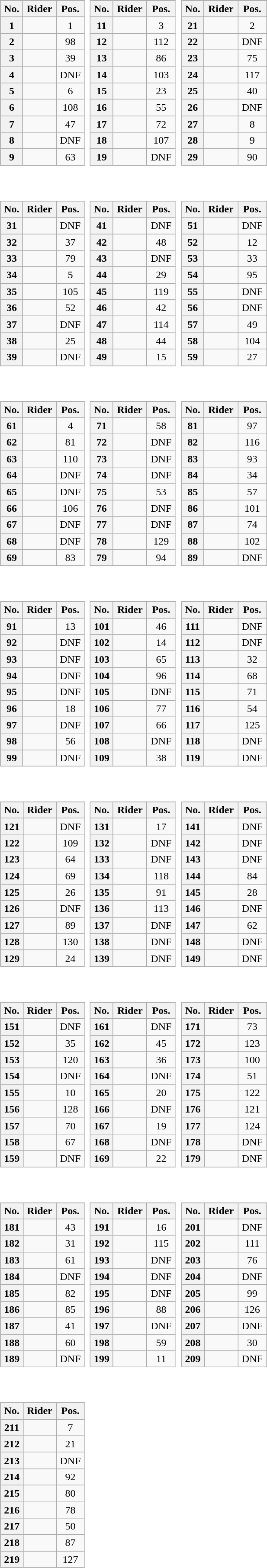<table>
<tr valign="top">
<td style="width:33%;"><br><table class="wikitable plainrowheaders" style="width:97%">
<tr>
</tr>
<tr style="text-align:center;">
<th scope="col">No.</th>
<th scope="col">Rider</th>
<th scope="col">Pos.</th>
</tr>
<tr>
<th scope="row" style="text-align:center;">1</th>
<td></td>
<td style="text-align:center;">1</td>
</tr>
<tr>
<th scope="row" style="text-align:center;">2</th>
<td></td>
<td style="text-align:center;">98</td>
</tr>
<tr>
<th scope="row" style="text-align:center;">3</th>
<td></td>
<td style="text-align:center;">39</td>
</tr>
<tr>
<th scope="row" style="text-align:center;">4</th>
<td></td>
<td style="text-align:center;">DNF</td>
</tr>
<tr>
<th scope="row" style="text-align:center;">5</th>
<td></td>
<td style="text-align:center;">6</td>
</tr>
<tr>
<th scope="row" style="text-align:center;">6</th>
<td></td>
<td style="text-align:center;">108</td>
</tr>
<tr>
<th scope="row" style="text-align:center;">7</th>
<td></td>
<td style="text-align:center;">47</td>
</tr>
<tr>
<th scope="row" style="text-align:center;">8</th>
<td></td>
<td style="text-align:center;">DNF</td>
</tr>
<tr>
<th scope="row" style="text-align:center;">9</th>
<td></td>
<td style="text-align:center;">63</td>
</tr>
</table>
</td>
<td><br><table class="wikitable plainrowheaders" style="width:97%">
<tr>
</tr>
<tr style="text-align:center;">
<th scope="col">No.</th>
<th scope="col">Rider</th>
<th scope="col">Pos.</th>
</tr>
<tr>
<th scope="row" style="text-align:center;">11</th>
<td></td>
<td style="text-align:center;">3</td>
</tr>
<tr>
<th scope="row" style="text-align:center;">12</th>
<td></td>
<td style="text-align:center;">112</td>
</tr>
<tr>
<th scope="row" style="text-align:center;">13</th>
<td></td>
<td style="text-align:center;">86</td>
</tr>
<tr>
<th scope="row" style="text-align:center;">14</th>
<td></td>
<td style="text-align:center;">103</td>
</tr>
<tr>
<th scope="row" style="text-align:center;">15</th>
<td></td>
<td style="text-align:center;">23</td>
</tr>
<tr>
<th scope="row" style="text-align:center;">16</th>
<td></td>
<td style="text-align:center;">55</td>
</tr>
<tr>
<th scope="row" style="text-align:center;">17</th>
<td></td>
<td style="text-align:center;">72</td>
</tr>
<tr>
<th scope="row" style="text-align:center;">18</th>
<td></td>
<td style="text-align:center;">107</td>
</tr>
<tr>
<th scope="row" style="text-align:center;">19</th>
<td></td>
<td style="text-align:center;">DNF</td>
</tr>
</table>
</td>
<td><br><table class="wikitable plainrowheaders" style="width:97%">
<tr>
</tr>
<tr style="text-align:center;">
<th scope="col">No.</th>
<th scope="col">Rider</th>
<th scope="col">Pos.</th>
</tr>
<tr>
<th scope="row" style="text-align:center;">21</th>
<td></td>
<td style="text-align:center;">2</td>
</tr>
<tr>
<th scope="row" style="text-align:center;">22</th>
<td></td>
<td style="text-align:center;">DNF</td>
</tr>
<tr>
<th scope="row" style="text-align:center;">23</th>
<td></td>
<td style="text-align:center;">75</td>
</tr>
<tr>
<th scope="row" style="text-align:center;">24</th>
<td></td>
<td style="text-align:center;">117</td>
</tr>
<tr>
<th scope="row" style="text-align:center;">25</th>
<td></td>
<td style="text-align:center;">40</td>
</tr>
<tr>
<th scope="row" style="text-align:center;">26</th>
<td></td>
<td style="text-align:center;">DNF</td>
</tr>
<tr>
<th scope="row" style="text-align:center;">27</th>
<td></td>
<td style="text-align:center;">8</td>
</tr>
<tr>
<th scope="row" style="text-align:center;">28</th>
<td></td>
<td style="text-align:center;">9</td>
</tr>
<tr>
<th scope="row" style="text-align:center;">29</th>
<td></td>
<td style="text-align:center;">90</td>
</tr>
</table>
</td>
</tr>
<tr valign="top">
<td><br><table class="wikitable plainrowheaders" style="width:97%">
<tr>
</tr>
<tr style="text-align:center;">
<th scope="col">No.</th>
<th scope="col">Rider</th>
<th scope="col">Pos.</th>
</tr>
<tr>
<th scope="row" style="text-align:center;">31</th>
<td></td>
<td style="text-align:center;">DNF</td>
</tr>
<tr>
<th scope="row" style="text-align:center;">32</th>
<td></td>
<td style="text-align:center;">37</td>
</tr>
<tr>
<th scope="row" style="text-align:center;">33</th>
<td></td>
<td style="text-align:center;">79</td>
</tr>
<tr>
<th scope="row" style="text-align:center;">34</th>
<td></td>
<td style="text-align:center;">5</td>
</tr>
<tr>
<th scope="row" style="text-align:center;">35</th>
<td></td>
<td style="text-align:center;">105</td>
</tr>
<tr>
<th scope="row" style="text-align:center;">36</th>
<td></td>
<td style="text-align:center;">52</td>
</tr>
<tr>
<th scope="row" style="text-align:center;">37</th>
<td></td>
<td style="text-align:center;">DNF</td>
</tr>
<tr>
<th scope="row" style="text-align:center;">38</th>
<td></td>
<td style="text-align:center;">25</td>
</tr>
<tr>
<th scope="row" style="text-align:center;">39</th>
<td></td>
<td style="text-align:center;">DNF</td>
</tr>
</table>
</td>
<td><br><table class="wikitable plainrowheaders" style="width:97%">
<tr>
</tr>
<tr style="text-align:center;">
<th scope="col">No.</th>
<th scope="col">Rider</th>
<th scope="col">Pos.</th>
</tr>
<tr>
<th scope="row" style="text-align:center;">41</th>
<td></td>
<td style="text-align:center;">DNF</td>
</tr>
<tr>
<th scope="row" style="text-align:center;">42</th>
<td></td>
<td style="text-align:center;">48</td>
</tr>
<tr>
<th scope="row" style="text-align:center;">43</th>
<td></td>
<td style="text-align:center;">DNF</td>
</tr>
<tr>
<th scope="row" style="text-align:center;">44</th>
<td></td>
<td style="text-align:center;">29</td>
</tr>
<tr>
<th scope="row" style="text-align:center;">45</th>
<td></td>
<td style="text-align:center;">119</td>
</tr>
<tr>
<th scope="row" style="text-align:center;">46</th>
<td></td>
<td style="text-align:center;">42</td>
</tr>
<tr>
<th scope="row" style="text-align:center;">47</th>
<td></td>
<td style="text-align:center;">114</td>
</tr>
<tr>
<th scope="row" style="text-align:center;">48</th>
<td></td>
<td style="text-align:center;">44</td>
</tr>
<tr>
<th scope="row" style="text-align:center;">49</th>
<td></td>
<td style="text-align:center;">15</td>
</tr>
</table>
</td>
<td><br><table class="wikitable plainrowheaders" style="width:97%">
<tr>
</tr>
<tr style="text-align:center;">
<th scope="col">No.</th>
<th scope="col">Rider</th>
<th scope="col">Pos.</th>
</tr>
<tr>
<th scope="row" style="text-align:center;">51</th>
<td></td>
<td style="text-align:center;">DNF</td>
</tr>
<tr>
<th scope="row" style="text-align:center;">52</th>
<td></td>
<td style="text-align:center;">12</td>
</tr>
<tr>
<th scope="row" style="text-align:center;">53</th>
<td></td>
<td style="text-align:center;">33</td>
</tr>
<tr>
<th scope="row" style="text-align:center;">54</th>
<td></td>
<td style="text-align:center;">95</td>
</tr>
<tr>
<th scope="row" style="text-align:center;">55</th>
<td></td>
<td style="text-align:center;">DNF</td>
</tr>
<tr>
<th scope="row" style="text-align:center;">56</th>
<td></td>
<td style="text-align:center;">DNF</td>
</tr>
<tr>
<th scope="row" style="text-align:center;">57</th>
<td></td>
<td style="text-align:center;">49</td>
</tr>
<tr>
<th scope="row" style="text-align:center;">58</th>
<td></td>
<td style="text-align:center;">104</td>
</tr>
<tr>
<th scope="row" style="text-align:center;">59</th>
<td></td>
<td style="text-align:center;">27</td>
</tr>
</table>
</td>
</tr>
<tr valign="top">
<td><br><table class="wikitable plainrowheaders" style="width:97%">
<tr>
</tr>
<tr style="text-align:center;">
<th scope="col">No.</th>
<th scope="col">Rider</th>
<th scope="col">Pos.</th>
</tr>
<tr>
<th scope="row" style="text-align:center;">61</th>
<td></td>
<td style="text-align:center;">4</td>
</tr>
<tr>
<th scope="row" style="text-align:center;">62</th>
<td></td>
<td style="text-align:center;">81</td>
</tr>
<tr>
<th scope="row" style="text-align:center;">63</th>
<td></td>
<td style="text-align:center;">110</td>
</tr>
<tr>
<th scope="row" style="text-align:center;">64</th>
<td></td>
<td style="text-align:center;">DNF</td>
</tr>
<tr>
<th scope="row" style="text-align:center;">65</th>
<td></td>
<td style="text-align:center;">DNF</td>
</tr>
<tr>
<th scope="row" style="text-align:center;">66</th>
<td></td>
<td style="text-align:center;">106</td>
</tr>
<tr>
<th scope="row" style="text-align:center;">67</th>
<td></td>
<td style="text-align:center;">DNF</td>
</tr>
<tr>
<th scope="row" style="text-align:center;">68</th>
<td></td>
<td style="text-align:center;">DNF</td>
</tr>
<tr>
<th scope="row" style="text-align:center;">69</th>
<td></td>
<td style="text-align:center;">83</td>
</tr>
</table>
</td>
<td><br><table class="wikitable plainrowheaders" style="width:97%">
<tr>
</tr>
<tr style="text-align:center;">
<th scope="col">No.</th>
<th scope="col">Rider</th>
<th scope="col">Pos.</th>
</tr>
<tr>
<th scope="row" style="text-align:center;">71</th>
<td></td>
<td style="text-align:center;">58</td>
</tr>
<tr>
<th scope="row" style="text-align:center;">72</th>
<td></td>
<td style="text-align:center;">DNF</td>
</tr>
<tr>
<th scope="row" style="text-align:center;">73</th>
<td></td>
<td style="text-align:center;">DNF</td>
</tr>
<tr>
<th scope="row" style="text-align:center;">74</th>
<td></td>
<td style="text-align:center;">DNF</td>
</tr>
<tr>
<th scope="row" style="text-align:center;">75</th>
<td></td>
<td style="text-align:center;">53</td>
</tr>
<tr>
<th scope="row" style="text-align:center;">76</th>
<td></td>
<td style="text-align:center;">DNF</td>
</tr>
<tr>
<th scope="row" style="text-align:center;">77</th>
<td></td>
<td style="text-align:center;">DNF</td>
</tr>
<tr>
<th scope="row" style="text-align:center;">78</th>
<td></td>
<td style="text-align:center;">129</td>
</tr>
<tr>
<th scope="row" style="text-align:center;">79</th>
<td></td>
<td style="text-align:center;">94</td>
</tr>
</table>
</td>
<td><br><table class="wikitable plainrowheaders" style="width:97%">
<tr>
</tr>
<tr style="text-align:center;">
<th scope="col">No.</th>
<th scope="col">Rider</th>
<th scope="col">Pos.</th>
</tr>
<tr>
<th scope="row" style="text-align:center;">81</th>
<td></td>
<td style="text-align:center;">97</td>
</tr>
<tr>
<th scope="row" style="text-align:center;">82</th>
<td></td>
<td style="text-align:center;">116</td>
</tr>
<tr>
<th scope="row" style="text-align:center;">83</th>
<td></td>
<td style="text-align:center;">93</td>
</tr>
<tr>
<th scope="row" style="text-align:center;">84</th>
<td></td>
<td style="text-align:center;">34</td>
</tr>
<tr>
<th scope="row" style="text-align:center;">85</th>
<td></td>
<td style="text-align:center;">57</td>
</tr>
<tr>
<th scope="row" style="text-align:center;">86</th>
<td></td>
<td style="text-align:center;">101</td>
</tr>
<tr>
<th scope="row" style="text-align:center;">87</th>
<td></td>
<td style="text-align:center;">74</td>
</tr>
<tr>
<th scope="row" style="text-align:center;">88</th>
<td></td>
<td style="text-align:center;">102</td>
</tr>
<tr>
<th scope="row" style="text-align:center;">89</th>
<td></td>
<td style="text-align:center;">DNF</td>
</tr>
</table>
</td>
</tr>
<tr valign="top">
<td><br><table class="wikitable plainrowheaders" style="width:97%">
<tr>
</tr>
<tr style="text-align:center;">
<th scope="col">No.</th>
<th scope="col">Rider</th>
<th scope="col">Pos.</th>
</tr>
<tr>
<th scope="row" style="text-align:center;">91</th>
<td></td>
<td style="text-align:center;">13</td>
</tr>
<tr>
<th scope="row" style="text-align:center;">92</th>
<td></td>
<td style="text-align:center;">DNF</td>
</tr>
<tr>
<th scope="row" style="text-align:center;">93</th>
<td></td>
<td style="text-align:center;">DNF</td>
</tr>
<tr>
<th scope="row" style="text-align:center;">94</th>
<td></td>
<td style="text-align:center;">DNF</td>
</tr>
<tr>
<th scope="row" style="text-align:center;">95</th>
<td></td>
<td style="text-align:center;">DNF</td>
</tr>
<tr>
<th scope="row" style="text-align:center;">96</th>
<td></td>
<td style="text-align:center;">18</td>
</tr>
<tr>
<th scope="row" style="text-align:center;">97</th>
<td></td>
<td style="text-align:center;">DNF</td>
</tr>
<tr>
<th scope="row" style="text-align:center;">98</th>
<td></td>
<td style="text-align:center;">56</td>
</tr>
<tr>
<th scope="row" style="text-align:center;">99</th>
<td></td>
<td style="text-align:center;">DNF</td>
</tr>
</table>
</td>
<td><br><table class="wikitable plainrowheaders" style="width:97%">
<tr>
</tr>
<tr style="text-align:center;">
<th scope="col">No.</th>
<th scope="col">Rider</th>
<th scope="col">Pos.</th>
</tr>
<tr>
<th scope="row" style="text-align:center;">101</th>
<td></td>
<td style="text-align:center;">46</td>
</tr>
<tr>
<th scope="row" style="text-align:center;">102</th>
<td></td>
<td style="text-align:center;">14</td>
</tr>
<tr>
<th scope="row" style="text-align:center;">103</th>
<td></td>
<td style="text-align:center;">65</td>
</tr>
<tr>
<th scope="row" style="text-align:center;">104</th>
<td></td>
<td style="text-align:center;">96</td>
</tr>
<tr>
<th scope="row" style="text-align:center;">105</th>
<td></td>
<td style="text-align:center;">DNF</td>
</tr>
<tr>
<th scope="row" style="text-align:center;">106</th>
<td></td>
<td style="text-align:center;">77</td>
</tr>
<tr>
<th scope="row" style="text-align:center;">107</th>
<td></td>
<td style="text-align:center;">66</td>
</tr>
<tr>
<th scope="row" style="text-align:center;">108</th>
<td></td>
<td style="text-align:center;">DNF</td>
</tr>
<tr>
<th scope="row" style="text-align:center;">109</th>
<td></td>
<td style="text-align:center;">38</td>
</tr>
</table>
</td>
<td><br><table class="wikitable plainrowheaders" style="width:97%">
<tr>
</tr>
<tr style="text-align:center;">
<th scope="col">No.</th>
<th scope="col">Rider</th>
<th scope="col">Pos.</th>
</tr>
<tr>
<th scope="row" style="text-align:center;">111</th>
<td></td>
<td style="text-align:center;">DNF</td>
</tr>
<tr>
<th scope="row" style="text-align:center;">112</th>
<td></td>
<td style="text-align:center;">DNF</td>
</tr>
<tr>
<th scope="row" style="text-align:center;">113</th>
<td></td>
<td style="text-align:center;">32</td>
</tr>
<tr>
<th scope="row" style="text-align:center;">114</th>
<td></td>
<td style="text-align:center;">68</td>
</tr>
<tr>
<th scope="row" style="text-align:center;">115</th>
<td></td>
<td style="text-align:center;">71</td>
</tr>
<tr>
<th scope="row" style="text-align:center;">116</th>
<td></td>
<td style="text-align:center;">54</td>
</tr>
<tr>
<th scope="row" style="text-align:center;">117</th>
<td></td>
<td style="text-align:center;">125</td>
</tr>
<tr>
<th scope="row" style="text-align:center;">118</th>
<td></td>
<td style="text-align:center;">DNF</td>
</tr>
<tr>
<th scope="row" style="text-align:center;">119</th>
<td></td>
<td style="text-align:center;">DNF</td>
</tr>
</table>
</td>
</tr>
<tr valign="top">
<td><br><table class="wikitable plainrowheaders" style="width:97%">
<tr>
</tr>
<tr style="text-align:center;">
<th scope="col">No.</th>
<th scope="col">Rider</th>
<th scope="col">Pos.</th>
</tr>
<tr>
<th scope="row" style="text-align:center;">121</th>
<td></td>
<td style="text-align:center;">DNF</td>
</tr>
<tr>
<th scope="row" style="text-align:center;">122</th>
<td></td>
<td style="text-align:center;">109</td>
</tr>
<tr>
<th scope="row" style="text-align:center;">123</th>
<td></td>
<td style="text-align:center;">64</td>
</tr>
<tr>
<th scope="row" style="text-align:center;">124</th>
<td></td>
<td style="text-align:center;">69</td>
</tr>
<tr>
<th scope="row" style="text-align:center;">125</th>
<td></td>
<td style="text-align:center;">26</td>
</tr>
<tr>
<th scope="row" style="text-align:center;">126</th>
<td></td>
<td style="text-align:center;">DNF</td>
</tr>
<tr>
<th scope="row" style="text-align:center;">127</th>
<td></td>
<td style="text-align:center;">89</td>
</tr>
<tr>
<th scope="row" style="text-align:center;">128</th>
<td></td>
<td style="text-align:center;">130</td>
</tr>
<tr>
<th scope="row" style="text-align:center;">129</th>
<td></td>
<td style="text-align:center;">24</td>
</tr>
</table>
</td>
<td><br><table class="wikitable plainrowheaders" style="width:97%">
<tr>
</tr>
<tr style="text-align:center;">
<th scope="col">No.</th>
<th scope="col">Rider</th>
<th scope="col">Pos.</th>
</tr>
<tr>
<th scope="row" style="text-align:center;">131</th>
<td></td>
<td style="text-align:center;">17</td>
</tr>
<tr>
<th scope="row" style="text-align:center;">132</th>
<td></td>
<td style="text-align:center;">DNF</td>
</tr>
<tr>
<th scope="row" style="text-align:center;">133</th>
<td></td>
<td style="text-align:center;">DNF</td>
</tr>
<tr>
<th scope="row" style="text-align:center;">134</th>
<td></td>
<td style="text-align:center;">118</td>
</tr>
<tr>
<th scope="row" style="text-align:center;">135</th>
<td></td>
<td style="text-align:center;">91</td>
</tr>
<tr>
<th scope="row" style="text-align:center;">136</th>
<td></td>
<td style="text-align:center;">113</td>
</tr>
<tr>
<th scope="row" style="text-align:center;">137</th>
<td></td>
<td style="text-align:center;">DNF</td>
</tr>
<tr>
<th scope="row" style="text-align:center;">138</th>
<td></td>
<td style="text-align:center;">DNF</td>
</tr>
<tr>
<th scope="row" style="text-align:center;">139</th>
<td></td>
<td style="text-align:center;">DNF</td>
</tr>
</table>
</td>
<td><br><table class="wikitable plainrowheaders" style="width:97%">
<tr>
</tr>
<tr style="text-align:center;">
<th scope="col">No.</th>
<th scope="col">Rider</th>
<th scope="col">Pos.</th>
</tr>
<tr>
<th scope="row" style="text-align:center;">141</th>
<td></td>
<td style="text-align:center;">DNF</td>
</tr>
<tr>
<th scope="row" style="text-align:center;">142</th>
<td></td>
<td style="text-align:center;">DNF</td>
</tr>
<tr>
<th scope="row" style="text-align:center;">143</th>
<td></td>
<td style="text-align:center;">DNF</td>
</tr>
<tr>
<th scope="row" style="text-align:center;">144</th>
<td></td>
<td style="text-align:center;">84</td>
</tr>
<tr>
<th scope="row" style="text-align:center;">145</th>
<td></td>
<td style="text-align:center;">28</td>
</tr>
<tr>
<th scope="row" style="text-align:center;">146</th>
<td></td>
<td style="text-align:center;">DNF</td>
</tr>
<tr>
<th scope="row" style="text-align:center;">147</th>
<td></td>
<td style="text-align:center;">62</td>
</tr>
<tr>
<th scope="row" style="text-align:center;">148</th>
<td></td>
<td style="text-align:center;">DNF</td>
</tr>
<tr>
<th scope="row" style="text-align:center;">149</th>
<td></td>
<td style="text-align:center;">DNF</td>
</tr>
</table>
</td>
</tr>
<tr valign="top">
<td><br><table class="wikitable plainrowheaders" style="width:97%">
<tr>
</tr>
<tr style="text-align:center;">
<th scope="col">No.</th>
<th scope="col">Rider</th>
<th scope="col">Pos.</th>
</tr>
<tr>
<th scope="row" style="text-align:center;">151</th>
<td></td>
<td style="text-align:center;">DNF</td>
</tr>
<tr>
<th scope="row" style="text-align:center;">152</th>
<td></td>
<td style="text-align:center;">35</td>
</tr>
<tr>
<th scope="row" style="text-align:center;">153</th>
<td></td>
<td style="text-align:center;">120</td>
</tr>
<tr>
<th scope="row" style="text-align:center;">154</th>
<td></td>
<td style="text-align:center;">DNF</td>
</tr>
<tr>
<th scope="row" style="text-align:center;">155</th>
<td></td>
<td style="text-align:center;">10</td>
</tr>
<tr>
<th scope="row" style="text-align:center;">156</th>
<td></td>
<td style="text-align:center;">128</td>
</tr>
<tr>
<th scope="row" style="text-align:center;">157</th>
<td></td>
<td style="text-align:center;">70</td>
</tr>
<tr>
<th scope="row" style="text-align:center;">158</th>
<td></td>
<td style="text-align:center;">67</td>
</tr>
<tr>
<th scope="row" style="text-align:center;">159</th>
<td></td>
<td style="text-align:center;">DNF</td>
</tr>
</table>
</td>
<td><br><table class="wikitable plainrowheaders" style="width:97%">
<tr>
</tr>
<tr style="text-align:center;">
<th scope="col">No.</th>
<th scope="col">Rider</th>
<th scope="col">Pos.</th>
</tr>
<tr>
<th scope="row" style="text-align:center;">161</th>
<td></td>
<td style="text-align:center;">DNF</td>
</tr>
<tr>
<th scope="row" style="text-align:center;">162</th>
<td></td>
<td style="text-align:center;">45</td>
</tr>
<tr>
<th scope="row" style="text-align:center;">163</th>
<td></td>
<td style="text-align:center;">36</td>
</tr>
<tr>
<th scope="row" style="text-align:center;">164</th>
<td></td>
<td style="text-align:center;">DNF</td>
</tr>
<tr>
<th scope="row" style="text-align:center;">165</th>
<td></td>
<td style="text-align:center;">20</td>
</tr>
<tr>
<th scope="row" style="text-align:center;">166</th>
<td></td>
<td style="text-align:center;">DNF</td>
</tr>
<tr>
<th scope="row" style="text-align:center;">167</th>
<td></td>
<td style="text-align:center;">19</td>
</tr>
<tr>
<th scope="row" style="text-align:center;">168</th>
<td></td>
<td style="text-align:center;">DNF</td>
</tr>
<tr>
<th scope="row" style="text-align:center;">169</th>
<td></td>
<td style="text-align:center;">22</td>
</tr>
</table>
</td>
<td><br><table class="wikitable plainrowheaders" style="width:97%">
<tr>
</tr>
<tr style="text-align:center;">
<th scope="col">No.</th>
<th scope="col">Rider</th>
<th scope="col">Pos.</th>
</tr>
<tr>
<th scope="row" style="text-align:center;">171</th>
<td></td>
<td style="text-align:center;">73</td>
</tr>
<tr>
<th scope="row" style="text-align:center;">172</th>
<td></td>
<td style="text-align:center;">123</td>
</tr>
<tr>
<th scope="row" style="text-align:center;">173</th>
<td></td>
<td style="text-align:center;">100</td>
</tr>
<tr>
<th scope="row" style="text-align:center;">174</th>
<td></td>
<td style="text-align:center;">51</td>
</tr>
<tr>
<th scope="row" style="text-align:center;">175</th>
<td></td>
<td style="text-align:center;">122</td>
</tr>
<tr>
<th scope="row" style="text-align:center;">176</th>
<td></td>
<td style="text-align:center;">121</td>
</tr>
<tr>
<th scope="row" style="text-align:center;">177</th>
<td></td>
<td style="text-align:center;">124</td>
</tr>
<tr>
<th scope="row" style="text-align:center;">178</th>
<td></td>
<td style="text-align:center;">DNF</td>
</tr>
<tr>
<th scope="row" style="text-align:center;">179</th>
<td></td>
<td style="text-align:center;">DNF</td>
</tr>
</table>
</td>
</tr>
<tr valign="top">
<td><br><table class="wikitable plainrowheaders" style="width:97%">
<tr>
</tr>
<tr style="text-align:center;">
<th scope="col">No.</th>
<th scope="col">Rider</th>
<th scope="col">Pos.</th>
</tr>
<tr>
<th scope="row" style="text-align:center;">181</th>
<td></td>
<td style="text-align:center;">43</td>
</tr>
<tr>
<th scope="row" style="text-align:center;">182</th>
<td></td>
<td style="text-align:center;">31</td>
</tr>
<tr>
<th scope="row" style="text-align:center;">183</th>
<td></td>
<td style="text-align:center;">61</td>
</tr>
<tr>
<th scope="row" style="text-align:center;">184</th>
<td></td>
<td style="text-align:center;">DNF</td>
</tr>
<tr>
<th scope="row" style="text-align:center;">185</th>
<td></td>
<td style="text-align:center;">82</td>
</tr>
<tr>
<th scope="row" style="text-align:center;">186</th>
<td></td>
<td style="text-align:center;">85</td>
</tr>
<tr>
<th scope="row" style="text-align:center;">187</th>
<td></td>
<td style="text-align:center;">41</td>
</tr>
<tr>
<th scope="row" style="text-align:center;">188</th>
<td></td>
<td style="text-align:center;">60</td>
</tr>
<tr>
<th scope="row" style="text-align:center;">189</th>
<td></td>
<td style="text-align:center;">DNF</td>
</tr>
</table>
</td>
<td><br><table class="wikitable plainrowheaders" style="width:97%">
<tr>
</tr>
<tr style="text-align:center;">
<th scope="col">No.</th>
<th scope="col">Rider</th>
<th scope="col">Pos.</th>
</tr>
<tr>
<th scope="row" style="text-align:center;">191</th>
<td></td>
<td style="text-align:center;">16</td>
</tr>
<tr>
<th scope="row" style="text-align:center;">192</th>
<td></td>
<td style="text-align:center;">115</td>
</tr>
<tr>
<th scope="row" style="text-align:center;">193</th>
<td></td>
<td style="text-align:center;">DNF</td>
</tr>
<tr>
<th scope="row" style="text-align:center;">194</th>
<td></td>
<td style="text-align:center;">DNF</td>
</tr>
<tr>
<th scope="row" style="text-align:center;">195</th>
<td></td>
<td style="text-align:center;">DNF</td>
</tr>
<tr>
<th scope="row" style="text-align:center;">196</th>
<td></td>
<td style="text-align:center;">88</td>
</tr>
<tr>
<th scope="row" style="text-align:center;">197</th>
<td></td>
<td style="text-align:center;">DNF</td>
</tr>
<tr>
<th scope="row" style="text-align:center;">198</th>
<td></td>
<td style="text-align:center;">59</td>
</tr>
<tr>
<th scope="row" style="text-align:center;">199</th>
<td></td>
<td style="text-align:center;">11</td>
</tr>
</table>
</td>
<td><br><table class="wikitable plainrowheaders" style="width:97%">
<tr>
</tr>
<tr style="text-align:center;">
<th scope="col">No.</th>
<th scope="col">Rider</th>
<th scope="col">Pos.</th>
</tr>
<tr>
<th scope="row" style="text-align:center;">201</th>
<td></td>
<td style="text-align:center;">DNF</td>
</tr>
<tr>
<th scope="row" style="text-align:center;">202</th>
<td></td>
<td style="text-align:center;">111</td>
</tr>
<tr>
<th scope="row" style="text-align:center;">203</th>
<td></td>
<td style="text-align:center;">76</td>
</tr>
<tr>
<th scope="row" style="text-align:center;">204</th>
<td></td>
<td style="text-align:center;">DNF</td>
</tr>
<tr>
<th scope="row" style="text-align:center;">205</th>
<td></td>
<td style="text-align:center;">99</td>
</tr>
<tr>
<th scope="row" style="text-align:center;">206</th>
<td></td>
<td style="text-align:center;">126</td>
</tr>
<tr>
<th scope="row" style="text-align:center;">207</th>
<td></td>
<td style="text-align:center;">DNF</td>
</tr>
<tr>
<th scope="row" style="text-align:center;">208</th>
<td></td>
<td style="text-align:center;">30</td>
</tr>
<tr>
<th scope="row" style="text-align:center;">209</th>
<td></td>
<td style="text-align:center;">DNF</td>
</tr>
</table>
</td>
</tr>
<tr valign="top">
<td><br><table class="wikitable plainrowheaders" style="width:97%">
<tr>
</tr>
<tr style="text-align:center;">
<th scope="col">No.</th>
<th scope="col">Rider</th>
<th scope="col">Pos.</th>
</tr>
<tr>
<th scope="row" style="text-align:center;">211</th>
<td></td>
<td style="text-align:center;">7</td>
</tr>
<tr>
<th scope="row" style="text-align:center;">212</th>
<td></td>
<td style="text-align:center;">21</td>
</tr>
<tr>
<th scope="row" style="text-align:center;">213</th>
<td></td>
<td style="text-align:center;">DNF</td>
</tr>
<tr>
<th scope="row" style="text-align:center;">214</th>
<td></td>
<td style="text-align:center;">92</td>
</tr>
<tr>
<th scope="row" style="text-align:center;">215</th>
<td></td>
<td style="text-align:center;">80</td>
</tr>
<tr>
<th scope="row" style="text-align:center;">216</th>
<td></td>
<td style="text-align:center;">78</td>
</tr>
<tr>
<th scope="row" style="text-align:center;">217</th>
<td></td>
<td style="text-align:center;">50</td>
</tr>
<tr>
<th scope="row" style="text-align:center;">218</th>
<td></td>
<td style="text-align:center;">87</td>
</tr>
<tr>
<th scope="row" style="text-align:center;">219</th>
<td></td>
<td style="text-align:center;">127</td>
</tr>
</table>
</td>
</tr>
</table>
